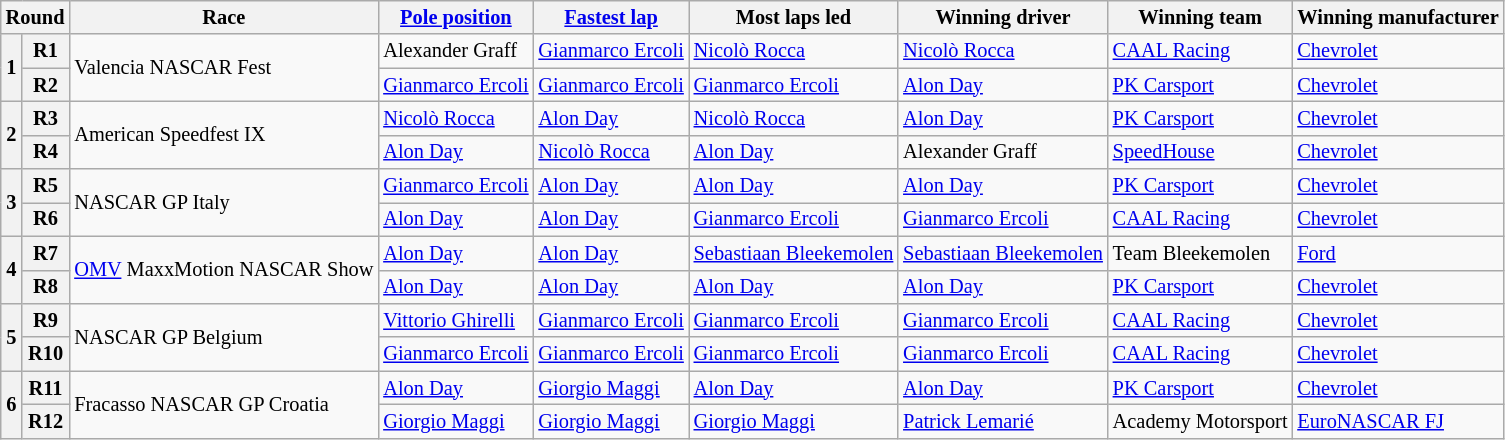<table class="wikitable" style="font-size:85%;">
<tr>
<th colspan=2>Round</th>
<th>Race</th>
<th><a href='#'>Pole position</a></th>
<th><a href='#'>Fastest lap</a></th>
<th>Most laps led</th>
<th>Winning driver</th>
<th>Winning team</th>
<th>Winning manufacturer</th>
</tr>
<tr>
<th rowspan=2>1</th>
<th>R1</th>
<td rowspan=2>Valencia NASCAR Fest</td>
<td> Alexander Graff</td>
<td> <a href='#'>Gianmarco Ercoli</a></td>
<td> <a href='#'>Nicolò Rocca</a></td>
<td> <a href='#'>Nicolò Rocca</a></td>
<td> <a href='#'>CAAL Racing</a></td>
<td><a href='#'>Chevrolet</a></td>
</tr>
<tr>
<th>R2</th>
<td> <a href='#'>Gianmarco Ercoli</a></td>
<td> <a href='#'>Gianmarco Ercoli</a></td>
<td> <a href='#'>Gianmarco Ercoli</a></td>
<td> <a href='#'>Alon Day</a></td>
<td> <a href='#'>PK Carsport</a></td>
<td><a href='#'>Chevrolet</a></td>
</tr>
<tr>
<th rowspan=2>2</th>
<th>R3</th>
<td rowspan=2>American Speedfest IX</td>
<td> <a href='#'>Nicolò Rocca</a></td>
<td> <a href='#'>Alon Day</a></td>
<td> <a href='#'>Nicolò Rocca</a></td>
<td> <a href='#'>Alon Day</a></td>
<td> <a href='#'>PK Carsport</a></td>
<td><a href='#'>Chevrolet</a></td>
</tr>
<tr>
<th>R4</th>
<td> <a href='#'>Alon Day</a></td>
<td> <a href='#'>Nicolò Rocca</a></td>
<td> <a href='#'>Alon Day</a></td>
<td> Alexander Graff</td>
<td> <a href='#'>SpeedHouse</a></td>
<td><a href='#'>Chevrolet</a></td>
</tr>
<tr>
<th rowspan=2>3</th>
<th>R5</th>
<td rowspan=2>NASCAR GP Italy</td>
<td> <a href='#'>Gianmarco Ercoli</a></td>
<td> <a href='#'>Alon Day</a></td>
<td> <a href='#'>Alon Day</a></td>
<td> <a href='#'>Alon Day</a></td>
<td> <a href='#'>PK Carsport</a></td>
<td><a href='#'>Chevrolet</a></td>
</tr>
<tr>
<th>R6</th>
<td> <a href='#'>Alon Day</a></td>
<td> <a href='#'>Alon Day</a></td>
<td> <a href='#'>Gianmarco Ercoli</a></td>
<td> <a href='#'>Gianmarco Ercoli</a></td>
<td> <a href='#'>CAAL Racing</a></td>
<td><a href='#'>Chevrolet</a></td>
</tr>
<tr>
<th rowspan=2>4</th>
<th>R7</th>
<td rowspan=2><a href='#'>OMV</a> MaxxMotion NASCAR Show</td>
<td> <a href='#'>Alon Day</a></td>
<td> <a href='#'>Alon Day</a></td>
<td> <a href='#'>Sebastiaan Bleekemolen</a></td>
<td> <a href='#'>Sebastiaan Bleekemolen</a></td>
<td> Team Bleekemolen</td>
<td><a href='#'>Ford</a></td>
</tr>
<tr>
<th>R8</th>
<td> <a href='#'>Alon Day</a></td>
<td> <a href='#'>Alon Day</a></td>
<td> <a href='#'>Alon Day</a></td>
<td> <a href='#'>Alon Day</a></td>
<td> <a href='#'>PK Carsport</a></td>
<td><a href='#'>Chevrolet</a></td>
</tr>
<tr>
<th rowspan=2>5</th>
<th>R9</th>
<td rowspan=2>NASCAR GP Belgium</td>
<td> <a href='#'>Vittorio Ghirelli</a></td>
<td> <a href='#'>Gianmarco Ercoli</a></td>
<td> <a href='#'>Gianmarco Ercoli</a></td>
<td> <a href='#'>Gianmarco Ercoli</a></td>
<td> <a href='#'>CAAL Racing</a></td>
<td><a href='#'>Chevrolet</a></td>
</tr>
<tr>
<th>R10</th>
<td> <a href='#'>Gianmarco Ercoli</a></td>
<td> <a href='#'>Gianmarco Ercoli</a></td>
<td> <a href='#'>Gianmarco Ercoli</a></td>
<td> <a href='#'>Gianmarco Ercoli</a></td>
<td> <a href='#'>CAAL Racing</a></td>
<td><a href='#'>Chevrolet</a></td>
</tr>
<tr>
<th rowspan=2>6</th>
<th>R11</th>
<td rowspan=2>Fracasso NASCAR GP Croatia</td>
<td> <a href='#'>Alon Day</a></td>
<td> <a href='#'>Giorgio Maggi</a></td>
<td> <a href='#'>Alon Day</a></td>
<td> <a href='#'>Alon Day</a></td>
<td> <a href='#'>PK Carsport</a></td>
<td><a href='#'>Chevrolet</a></td>
</tr>
<tr>
<th>R12</th>
<td> <a href='#'>Giorgio Maggi</a></td>
<td> <a href='#'>Giorgio Maggi</a></td>
<td> <a href='#'>Giorgio Maggi</a></td>
<td> <a href='#'>Patrick Lemarié</a></td>
<td> Academy Motorsport</td>
<td><a href='#'>EuroNASCAR FJ</a></td>
</tr>
</table>
